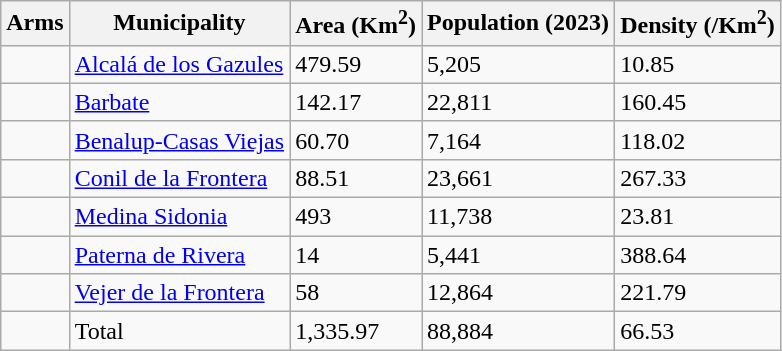<table class="wikitable sortable">
<tr>
<th>Arms</th>
<th>Municipality</th>
<th>Area (Km<sup>2</sup>)</th>
<th>Population (2023)</th>
<th>Density (/Km<sup>2</sup>)</th>
</tr>
<tr>
<td></td>
<td><a href='#'>Alcalá de los Gazules</a></td>
<td>479.59</td>
<td>5,205</td>
<td>10.85</td>
</tr>
<tr>
<td></td>
<td><a href='#'>Barbate</a></td>
<td>142.17</td>
<td>22,811</td>
<td>160.45</td>
</tr>
<tr>
<td></td>
<td><a href='#'>Benalup-Casas Viejas</a></td>
<td>60.70</td>
<td>7,164</td>
<td>118.02</td>
</tr>
<tr>
<td></td>
<td><a href='#'>Conil de la Frontera</a></td>
<td>88.51</td>
<td>23,661</td>
<td>267.33</td>
</tr>
<tr>
<td></td>
<td><a href='#'>Medina Sidonia</a></td>
<td>493</td>
<td>11,738</td>
<td>23.81</td>
</tr>
<tr>
<td></td>
<td><a href='#'>Paterna de Rivera</a></td>
<td>14</td>
<td>5,441</td>
<td>388.64</td>
</tr>
<tr>
<td></td>
<td><a href='#'>Vejer de la Frontera</a></td>
<td>58</td>
<td>12,864</td>
<td>221.79</td>
</tr>
<tr>
<td></td>
<td>Total</td>
<td>1,335.97</td>
<td>88,884</td>
<td>66.53</td>
</tr>
</table>
